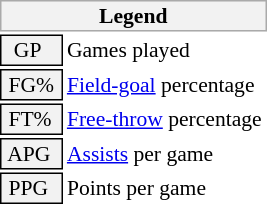<table class="toccolours" style="font-size: 90%; white-space: nowrap;">
<tr>
<th colspan="6" style="background:#f2f2f2; border:1px solid #aaa;">Legend</th>
</tr>
<tr>
<td style="background:#f2f2f2; border:1px solid black;">  GP</td>
<td>Games played</td>
</tr>
<tr>
<td style="background:#f2f2f2; border:1px solid black;"> FG% </td>
<td style="padding-right: 8px"><a href='#'>Field-goal</a> percentage</td>
</tr>
<tr>
<td style="background:#f2f2f2; border:1px solid black;"> FT% </td>
<td><a href='#'>Free-throw</a> percentage</td>
</tr>
<tr>
<td style="background:#f2f2f2; border:1px solid black;"> APG </td>
<td><a href='#'>Assists</a> per game</td>
</tr>
<tr>
<td style="background:#f2f2f2; border:1px solid black;"> PPG </td>
<td>Points per game</td>
</tr>
</table>
